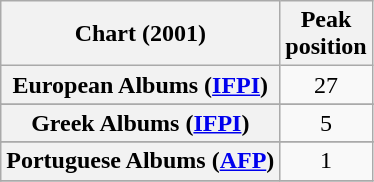<table class="wikitable sortable plainrowheaders" style="text-align:center">
<tr>
<th scope="col">Chart (2001)</th>
<th scope="col">Peak<br>position</th>
</tr>
<tr>
<th scope="row">European Albums (<a href='#'>IFPI</a>)</th>
<td>27</td>
</tr>
<tr>
</tr>
<tr>
</tr>
<tr>
<th scope="row">Greek Albums (<a href='#'>IFPI</a>)</th>
<td>5</td>
</tr>
<tr>
</tr>
<tr>
<th scope="row">Portuguese Albums (<a href='#'>AFP</a>)</th>
<td>1</td>
</tr>
<tr>
</tr>
</table>
